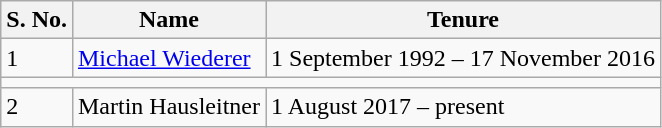<table class="wikitable">
<tr>
<th>S. No.</th>
<th>Name</th>
<th>Tenure</th>
</tr>
<tr>
<td>1</td>
<td> <a href='#'>Michael Wiederer</a></td>
<td>1 September 1992 – 17 November 2016</td>
</tr>
<tr>
<td colspan=4><em></em></td>
</tr>
<tr>
<td>2</td>
<td> Martin Hausleitner</td>
<td>1 August 2017 – present</td>
</tr>
</table>
